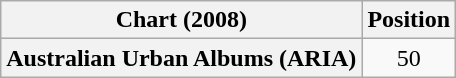<table class="wikitable plainrowheaders" style="text-align:center">
<tr>
<th scope="col">Chart (2008)</th>
<th scope="col">Position</th>
</tr>
<tr>
<th scope="row">Australian Urban Albums (ARIA)</th>
<td>50</td>
</tr>
</table>
